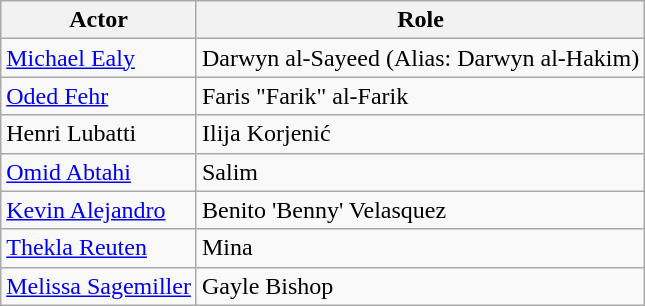<table class="wikitable">
<tr>
<th>Actor</th>
<th>Role</th>
</tr>
<tr>
<td><a href='#'>Michael Ealy</a></td>
<td>Darwyn al-Sayeed (Alias: Darwyn al-Hakim)</td>
</tr>
<tr>
<td><a href='#'>Oded Fehr</a></td>
<td>Faris "Farik" al-Farik</td>
</tr>
<tr>
<td>Henri Lubatti</td>
<td>Ilija Korjenić</td>
</tr>
<tr>
<td><a href='#'>Omid Abtahi</a></td>
<td>Salim</td>
</tr>
<tr>
<td><a href='#'>Kevin Alejandro</a></td>
<td>Benito 'Benny' Velasquez</td>
</tr>
<tr>
<td><a href='#'>Thekla Reuten</a></td>
<td>Mina</td>
</tr>
<tr>
<td><a href='#'>Melissa Sagemiller</a></td>
<td>Gayle Bishop</td>
</tr>
</table>
